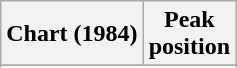<table class="wikitable sortable">
<tr>
<th>Chart (1984)</th>
<th>Peak<br>position</th>
</tr>
<tr>
</tr>
<tr>
</tr>
<tr>
</tr>
</table>
